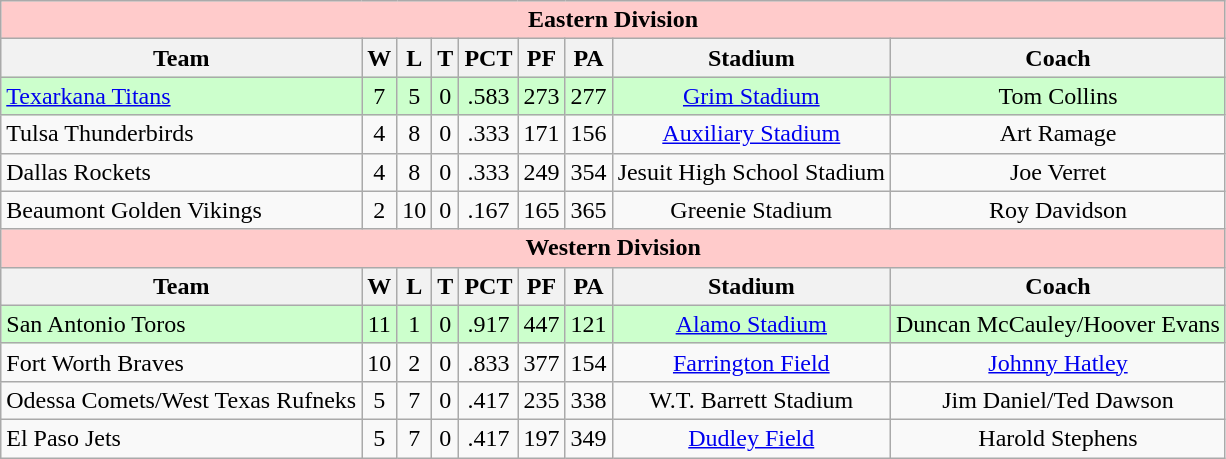<table class="wikitable">
<tr style="background:#ffcbcb;">
<td colspan="9" style="text-align:center;"><strong>Eastern Division</strong></td>
</tr>
<tr style="background:#efefef;">
<th>Team</th>
<th>W</th>
<th>L</th>
<th>T</th>
<th>PCT</th>
<th>PF</th>
<th>PA</th>
<th>Stadium</th>
<th>Coach</th>
</tr>
<tr style="text-align:center; background:#cfc;">
<td align="left"><a href='#'>Texarkana Titans</a></td>
<td>7</td>
<td>5</td>
<td>0</td>
<td>.583</td>
<td>273</td>
<td>277</td>
<td><a href='#'>Grim Stadium</a></td>
<td>Tom Collins</td>
</tr>
<tr style="text-align:center;">
<td align="left">Tulsa Thunderbirds</td>
<td>4</td>
<td>8</td>
<td>0</td>
<td>.333</td>
<td>171</td>
<td>156</td>
<td><a href='#'>Auxiliary Stadium</a></td>
<td>Art Ramage</td>
</tr>
<tr style="text-align:center;">
<td align="left">Dallas Rockets</td>
<td>4</td>
<td>8</td>
<td>0</td>
<td>.333</td>
<td>249</td>
<td>354</td>
<td>Jesuit High School Stadium</td>
<td>Joe Verret</td>
</tr>
<tr style="text-align:center;">
<td align="left">Beaumont Golden Vikings</td>
<td>2</td>
<td>10</td>
<td>0</td>
<td>.167</td>
<td>165</td>
<td>365</td>
<td>Greenie Stadium</td>
<td>Roy Davidson</td>
</tr>
<tr style="background:#ffcbcb;">
<td colspan="9" style="text-align:center;"><strong>Western Division</strong></td>
</tr>
<tr style="background:#efefef;">
<th>Team</th>
<th>W</th>
<th>L</th>
<th>T</th>
<th>PCT</th>
<th>PF</th>
<th>PA</th>
<th>Stadium</th>
<th>Coach</th>
</tr>
<tr style="text-align:center; background:#cfc;">
<td align="left">San Antonio Toros</td>
<td>11</td>
<td>1</td>
<td>0</td>
<td>.917</td>
<td>447</td>
<td>121</td>
<td><a href='#'>Alamo Stadium</a></td>
<td>Duncan McCauley/Hoover Evans</td>
</tr>
<tr style="text-align:center;">
<td align="left">Fort Worth Braves</td>
<td>10</td>
<td>2</td>
<td>0</td>
<td>.833</td>
<td>377</td>
<td>154</td>
<td><a href='#'>Farrington Field</a></td>
<td><a href='#'>Johnny Hatley</a></td>
</tr>
<tr style="text-align:center;">
<td align="left">Odessa Comets/West Texas Rufneks</td>
<td>5</td>
<td>7</td>
<td>0</td>
<td>.417</td>
<td>235</td>
<td>338</td>
<td>W.T. Barrett Stadium</td>
<td>Jim Daniel/Ted Dawson</td>
</tr>
<tr style="text-align:center;">
<td align="left">El Paso Jets</td>
<td>5</td>
<td>7</td>
<td>0</td>
<td>.417</td>
<td>197</td>
<td>349</td>
<td><a href='#'>Dudley Field</a></td>
<td>Harold Stephens</td>
</tr>
</table>
